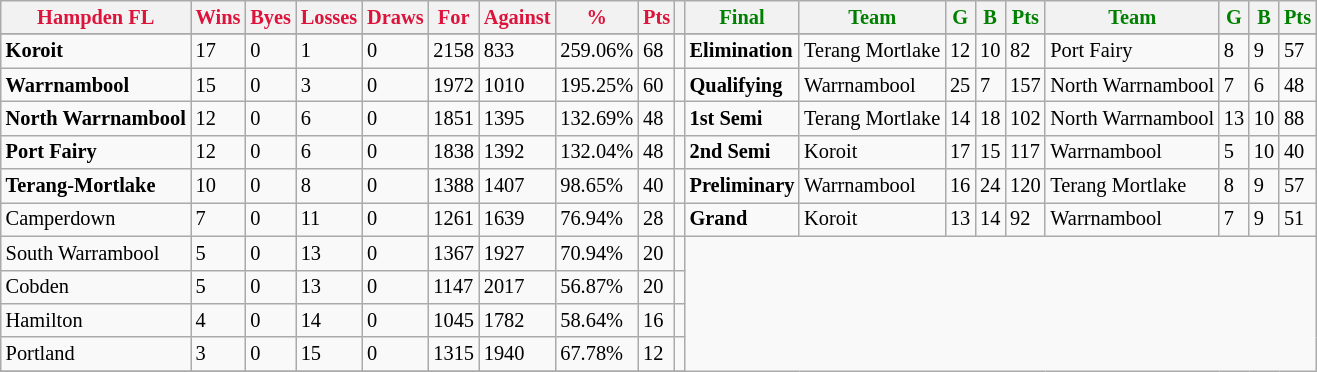<table style="font-size: 85%; text-align: left;" class="wikitable">
<tr>
<th style="color:crimson">Hampden FL</th>
<th style="color:crimson">Wins</th>
<th style="color:crimson">Byes</th>
<th style="color:crimson">Losses</th>
<th style="color:crimson">Draws</th>
<th style="color:crimson">For</th>
<th style="color:crimson">Against</th>
<th style="color:crimson">%</th>
<th style="color:crimson">Pts</th>
<th></th>
<th style="color:green">Final</th>
<th style="color:green">Team</th>
<th style="color:green">G</th>
<th style="color:green">B</th>
<th style="color:green">Pts</th>
<th style="color:green">Team</th>
<th style="color:green">G</th>
<th style="color:green">B</th>
<th style="color:green">Pts</th>
</tr>
<tr>
</tr>
<tr>
</tr>
<tr>
<td><strong>	Koroit	</strong></td>
<td>17</td>
<td>0</td>
<td>1</td>
<td>0</td>
<td>2158</td>
<td>833</td>
<td>259.06%</td>
<td>68</td>
<td></td>
<td><strong>Elimination</strong></td>
<td>Terang Mortlake</td>
<td>12</td>
<td>10</td>
<td>82</td>
<td>Port Fairy</td>
<td>8</td>
<td>9</td>
<td>57</td>
</tr>
<tr>
<td><strong>	Warrnambool	</strong></td>
<td>15</td>
<td>0</td>
<td>3</td>
<td>0</td>
<td>1972</td>
<td>1010</td>
<td>195.25%</td>
<td>60</td>
<td></td>
<td><strong>Qualifying</strong></td>
<td>Warrnambool</td>
<td>25</td>
<td>7</td>
<td>157</td>
<td>North Warrnambool</td>
<td>7</td>
<td>6</td>
<td>48</td>
</tr>
<tr>
<td><strong>	North Warrnambool	</strong></td>
<td>12</td>
<td>0</td>
<td>6</td>
<td>0</td>
<td>1851</td>
<td>1395</td>
<td>132.69%</td>
<td>48</td>
<td></td>
<td><strong>1st Semi</strong></td>
<td>Terang Mortlake</td>
<td>14</td>
<td>18</td>
<td>102</td>
<td>North Warrnambool</td>
<td>13</td>
<td>10</td>
<td>88</td>
</tr>
<tr>
<td><strong>	Port Fairy	</strong></td>
<td>12</td>
<td>0</td>
<td>6</td>
<td>0</td>
<td>1838</td>
<td>1392</td>
<td>132.04%</td>
<td>48</td>
<td></td>
<td><strong>2nd Semi</strong></td>
<td>Koroit</td>
<td>17</td>
<td>15</td>
<td>117</td>
<td>Warrnambool</td>
<td>5</td>
<td>10</td>
<td>40</td>
</tr>
<tr ||>
<td><strong>	Terang-Mortlake	</strong></td>
<td>10</td>
<td>0</td>
<td>8</td>
<td>0</td>
<td>1388</td>
<td>1407</td>
<td>98.65%</td>
<td>40</td>
<td></td>
<td><strong>Preliminary</strong></td>
<td>Warrnambool</td>
<td>16</td>
<td>24</td>
<td>120</td>
<td>Terang Mortlake</td>
<td>8</td>
<td>9</td>
<td>57</td>
</tr>
<tr>
<td>Camperdown</td>
<td>7</td>
<td>0</td>
<td>11</td>
<td>0</td>
<td>1261</td>
<td>1639</td>
<td>76.94%</td>
<td>28</td>
<td></td>
<td><strong>Grand</strong></td>
<td>Koroit</td>
<td>13</td>
<td>14</td>
<td>92</td>
<td>Warrnambool</td>
<td>7</td>
<td>9</td>
<td>51</td>
</tr>
<tr>
<td>South Warrambool</td>
<td>5</td>
<td>0</td>
<td>13</td>
<td>0</td>
<td>1367</td>
<td>1927</td>
<td>70.94%</td>
<td>20</td>
<td></td>
</tr>
<tr>
<td>Cobden</td>
<td>5</td>
<td>0</td>
<td>13</td>
<td>0</td>
<td>1147</td>
<td>2017</td>
<td>56.87%</td>
<td>20</td>
<td></td>
</tr>
<tr>
<td>Hamilton</td>
<td>4</td>
<td>0</td>
<td>14</td>
<td>0</td>
<td>1045</td>
<td>1782</td>
<td>58.64%</td>
<td>16</td>
<td></td>
</tr>
<tr>
<td>Portland</td>
<td>3</td>
<td>0</td>
<td>15</td>
<td>0</td>
<td>1315</td>
<td>1940</td>
<td>67.78%</td>
<td>12</td>
<td></td>
</tr>
<tr>
</tr>
</table>
